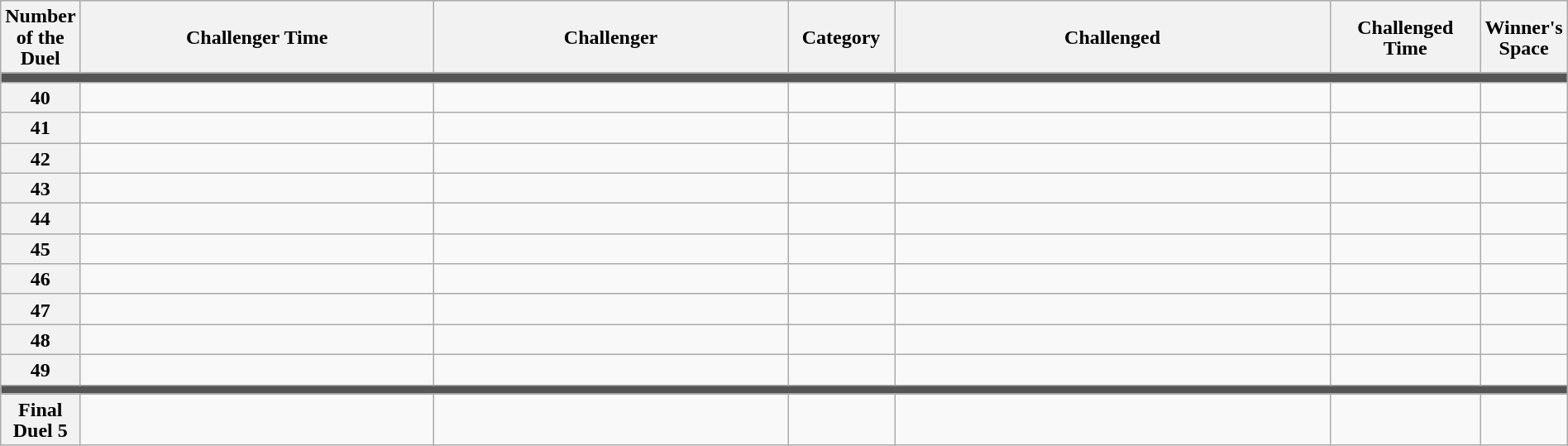<table class="wikitable" style="text-align:center; line-height:17px; width:100%">
<tr>
<th rowspan="1" scope="col" style="width:02%">Number of the Duel</th>
<th rowspan="1" scope="col" style="width:25%">Challenger Time</th>
<th rowspan="1" scope="col" style="width:25%">Challenger</th>
<th rowspan="1" scope="col" style="width:07%">Category</th>
<th rowspan="1" scope="col" style="width:31%">Challenged</th>
<th rowspan="1" scope="col" style="width:25%">Challenged Time</th>
<th rowspan="1" scope="col" style="width:25%">Winner's Space</th>
</tr>
<tr>
<td colspan="7" style="background:#555"></td>
</tr>
<tr>
<th>40</th>
<td></td>
<td></td>
<td></td>
<td></td>
<td></td>
<td></td>
</tr>
<tr>
<th>41</th>
<td></td>
<td></td>
<td></td>
<td></td>
<td></td>
<td></td>
</tr>
<tr>
<th>42</th>
<td></td>
<td></td>
<td></td>
<td></td>
<td></td>
<td></td>
</tr>
<tr>
<th>43</th>
<td></td>
<td></td>
<td></td>
<td></td>
<td></td>
<td></td>
</tr>
<tr>
<th>44</th>
<td></td>
<td></td>
<td></td>
<td></td>
<td></td>
<td></td>
</tr>
<tr>
<th>45</th>
<td></td>
<td></td>
<td></td>
<td></td>
<td></td>
<td></td>
</tr>
<tr>
<th>46</th>
<td></td>
<td></td>
<td></td>
<td></td>
<td></td>
<td></td>
</tr>
<tr>
<th>47</th>
<td></td>
<td></td>
<td></td>
<td></td>
<td></td>
<td></td>
</tr>
<tr>
<th>48</th>
<td></td>
<td></td>
<td></td>
<td></td>
<td></td>
<td></td>
</tr>
<tr>
<th>49</th>
<td></td>
<td></td>
<td></td>
<td></td>
<td></td>
<td></td>
</tr>
<tr>
<td colspan="7" style="background:#555"></td>
</tr>
<tr>
<th>Final Duel  5</th>
<td></td>
<td></td>
<td></td>
<td></td>
<td></td>
<td></td>
</tr>
</table>
